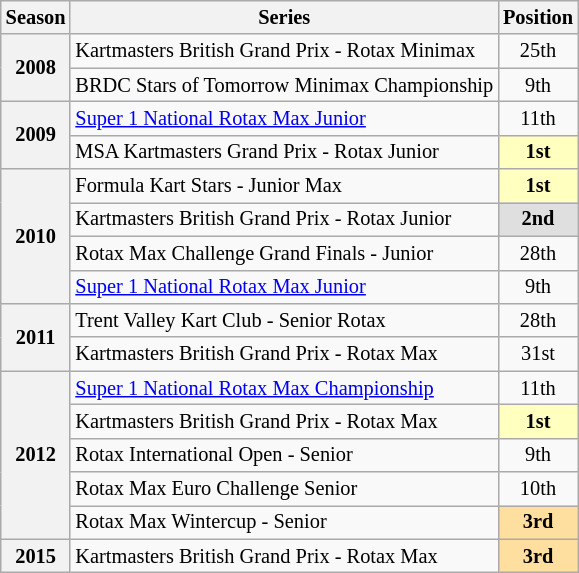<table class="wikitable" style="font-size: 85%; text-align:center">
<tr>
<th>Season</th>
<th>Series</th>
<th>Position</th>
</tr>
<tr>
<th rowspan=2>2008</th>
<td align="left">Kartmasters British Grand Prix - Rotax Minimax</td>
<td>25th</td>
</tr>
<tr>
<td align="left">BRDC Stars of Tomorrow Minimax Championship</td>
<td>9th</td>
</tr>
<tr>
<th rowspan="2">2009</th>
<td align="left"><a href='#'>Super 1 National Rotax Max Junior</a></td>
<td>11th</td>
</tr>
<tr>
<td align="left">MSA Kartmasters Grand Prix - Rotax Junior</td>
<td style="background:#FFFFBF;"><strong>1st</strong></td>
</tr>
<tr>
<th rowspan=4>2010</th>
<td align="left">Formula Kart Stars - Junior Max</td>
<td style="background:#FFFFBF;"><strong>1st</strong></td>
</tr>
<tr>
<td align="left">Kartmasters British Grand Prix - Rotax Junior</td>
<td style="background:#DFDFDF;"><strong>2nd</strong></td>
</tr>
<tr>
<td align="left">Rotax Max Challenge Grand Finals - Junior</td>
<td>28th</td>
</tr>
<tr>
<td align="left"><a href='#'>Super 1 National Rotax Max Junior</a></td>
<td>9th</td>
</tr>
<tr>
<th rowspan=2>2011</th>
<td align="left">Trent Valley Kart Club - Senior Rotax</td>
<td>28th</td>
</tr>
<tr>
<td align="left">Kartmasters British Grand Prix - Rotax Max</td>
<td>31st</td>
</tr>
<tr>
<th rowspan=5>2012</th>
<td align="left"><a href='#'>Super 1 National Rotax Max Championship</a></td>
<td>11th</td>
</tr>
<tr>
<td align="left">Kartmasters British Grand Prix - Rotax Max</td>
<td style="background:#FFFFBF;"><strong>1st</strong></td>
</tr>
<tr>
<td align="left">Rotax International Open - Senior</td>
<td>9th</td>
</tr>
<tr>
<td align="left">Rotax Max Euro Challenge Senior</td>
<td>10th</td>
</tr>
<tr>
<td align="left">Rotax Max Wintercup - Senior</td>
<td style="background:#FFDF9F;"><strong>3rd</strong></td>
</tr>
<tr>
<th>2015</th>
<td align="left">Kartmasters British Grand Prix - Rotax Max</td>
<td style="background:#FFDF9F;"><strong>3rd</strong></td>
</tr>
</table>
